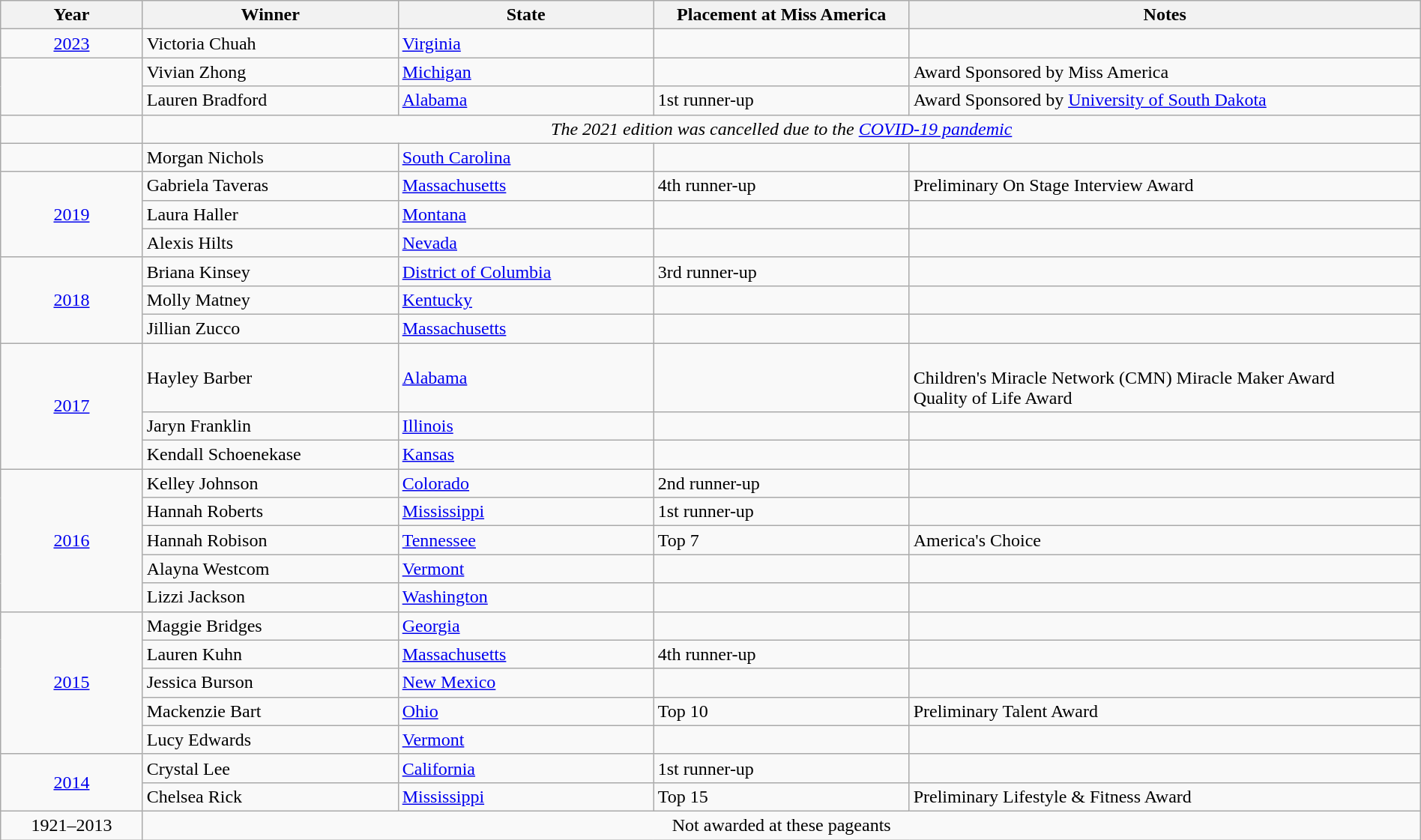<table class="wikitable sortable collapsible" style="width:100%">
<tr>
<th width=10%>Year</th>
<th width=18%>Winner</th>
<th width=18%>State</th>
<th width=18%>Placement at Miss America</th>
<th width=36%>Notes</th>
</tr>
<tr>
<td align="center"><a href='#'>2023</a></td>
<td>Victoria Chuah</td>
<td><a href='#'>Virginia</a></td>
<td></td>
<td></td>
</tr>
<tr>
<td rowspan=2></td>
<td>Vivian Zhong</td>
<td><a href='#'>Michigan</a></td>
<td></td>
<td>Award Sponsored by Miss America</td>
</tr>
<tr>
<td>Lauren Bradford</td>
<td><a href='#'>Alabama</a></td>
<td>1st runner-up</td>
<td>Award Sponsored by <a href='#'>University of South Dakota</a></td>
</tr>
<tr>
<td></td>
<td colspan="4" align="center"><em>The 2021 edition was cancelled due to the <a href='#'>COVID-19 pandemic</a></em></td>
</tr>
<tr>
<td></td>
<td>Morgan Nichols</td>
<td><a href='#'>South Carolina</a></td>
<td></td>
<td></td>
</tr>
<tr>
<td rowspan=3 style="text-align:center;"><a href='#'>2019</a></td>
<td>Gabriela Taveras</td>
<td><a href='#'>Massachusetts</a></td>
<td>4th runner-up</td>
<td>Preliminary On Stage Interview Award</td>
</tr>
<tr>
<td>Laura Haller</td>
<td><a href='#'>Montana</a></td>
<td></td>
<td></td>
</tr>
<tr>
<td>Alexis Hilts</td>
<td><a href='#'>Nevada</a></td>
<td></td>
<td></td>
</tr>
<tr>
<td rowspan=3 style="text-align:center;"><a href='#'>2018</a></td>
<td>Briana Kinsey</td>
<td><a href='#'>District of Columbia</a></td>
<td>3rd runner-up</td>
<td></td>
</tr>
<tr>
<td>Molly Matney</td>
<td><a href='#'>Kentucky</a></td>
<td></td>
<td></td>
</tr>
<tr>
<td>Jillian Zucco</td>
<td><a href='#'>Massachusetts</a></td>
<td></td>
<td></td>
</tr>
<tr>
<td rowspan=3 style="text-align:center;"><a href='#'>2017</a></td>
<td>Hayley Barber</td>
<td><a href='#'>Alabama</a></td>
<td></td>
<td><br>Children's Miracle Network (CMN) Miracle Maker Award<br>Quality of Life Award</td>
</tr>
<tr>
<td>Jaryn Franklin</td>
<td><a href='#'>Illinois</a></td>
<td></td>
<td></td>
</tr>
<tr>
<td>Kendall Schoenekase</td>
<td><a href='#'>Kansas</a></td>
<td></td>
<td></td>
</tr>
<tr>
<td rowspan=5 style="text-align:center;"><a href='#'>2016</a></td>
<td>Kelley Johnson</td>
<td><a href='#'>Colorado</a></td>
<td>2nd runner-up</td>
<td></td>
</tr>
<tr>
<td>Hannah Roberts</td>
<td><a href='#'>Mississippi</a></td>
<td>1st runner-up</td>
<td></td>
</tr>
<tr>
<td>Hannah Robison</td>
<td><a href='#'>Tennessee</a></td>
<td>Top 7</td>
<td>America's Choice</td>
</tr>
<tr>
<td>Alayna Westcom</td>
<td><a href='#'>Vermont</a></td>
<td></td>
<td></td>
</tr>
<tr>
<td>Lizzi Jackson</td>
<td><a href='#'>Washington</a></td>
<td></td>
<td></td>
</tr>
<tr>
<td rowspan=5 style="text-align:center;"><a href='#'>2015</a></td>
<td>Maggie Bridges</td>
<td><a href='#'>Georgia</a></td>
<td></td>
<td></td>
</tr>
<tr>
<td>Lauren Kuhn</td>
<td><a href='#'>Massachusetts</a></td>
<td>4th runner-up</td>
<td></td>
</tr>
<tr>
<td>Jessica Burson</td>
<td><a href='#'>New Mexico</a></td>
<td></td>
<td></td>
</tr>
<tr>
<td>Mackenzie Bart</td>
<td><a href='#'>Ohio</a></td>
<td>Top 10</td>
<td>Preliminary Talent Award</td>
</tr>
<tr>
<td>Lucy Edwards</td>
<td><a href='#'>Vermont</a></td>
<td></td>
<td></td>
</tr>
<tr>
<td rowspan=2 style="text-align:center;"><a href='#'>2014</a></td>
<td>Crystal Lee</td>
<td><a href='#'>California</a></td>
<td>1st runner-up</td>
<td></td>
</tr>
<tr>
<td>Chelsea Rick</td>
<td><a href='#'>Mississippi</a></td>
<td>Top 15</td>
<td>Preliminary Lifestyle & Fitness Award</td>
</tr>
<tr>
<td style="text-align:center;">1921–2013</td>
<td colspan="4" style="text-align:center;">Not awarded at these pageants</td>
</tr>
</table>
